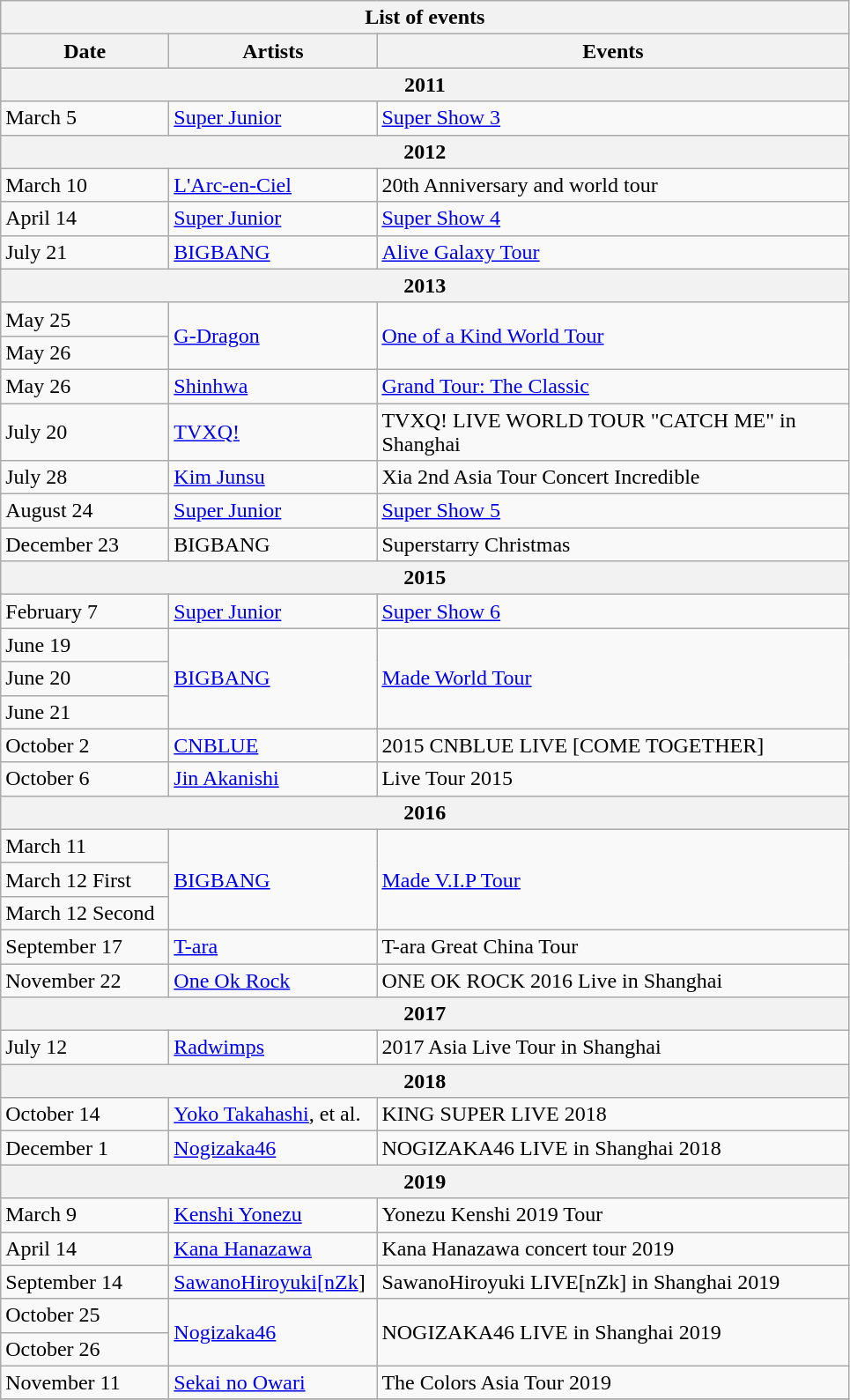<table class="wikitable collapsible collapsed">
<tr>
<th colspan=4>List of events</th>
</tr>
<tr>
<th width="120">Date</th>
<th width="150">Artists</th>
<th width="350">Events</th>
</tr>
<tr style="background:#ddd;">
<th colspan="3"><strong>2011</strong></th>
</tr>
<tr>
<td>March 5</td>
<td><a href='#'>Super Junior</a></td>
<td><a href='#'>Super Show 3</a></td>
</tr>
<tr>
<th colspan="3"><strong>2012</strong></th>
</tr>
<tr>
<td>March 10</td>
<td><a href='#'>L'Arc-en-Ciel</a></td>
<td>20th Anniversary and world tour</td>
</tr>
<tr>
<td>April 14</td>
<td><a href='#'>Super Junior</a></td>
<td><a href='#'>Super Show 4</a></td>
</tr>
<tr>
<td>July 21</td>
<td><a href='#'>BIGBANG</a></td>
<td><a href='#'>Alive Galaxy Tour</a></td>
</tr>
<tr>
<th colspan="3"><strong>2013</strong></th>
</tr>
<tr>
<td>May 25</td>
<td rowspan="2"><a href='#'>G-Dragon</a></td>
<td rowspan="2"><a href='#'>One of a Kind World Tour</a></td>
</tr>
<tr>
<td>May 26</td>
</tr>
<tr>
<td>May 26</td>
<td><a href='#'>Shinhwa</a></td>
<td><a href='#'>Grand Tour: The Classic</a></td>
</tr>
<tr>
<td>July 20</td>
<td><a href='#'>TVXQ!</a></td>
<td>TVXQ! LIVE WORLD TOUR "CATCH ME" in Shanghai</td>
</tr>
<tr>
<td>July 28</td>
<td><a href='#'>Kim Junsu</a></td>
<td>Xia 2nd Asia Tour Concert Incredible</td>
</tr>
<tr>
<td>August 24</td>
<td><a href='#'>Super Junior</a></td>
<td><a href='#'>Super Show 5</a></td>
</tr>
<tr>
<td>December 23</td>
<td>BIGBANG</td>
<td>Superstarry Christmas</td>
</tr>
<tr>
<th colspan="3"><strong>2015</strong></th>
</tr>
<tr>
<td>February 7</td>
<td><a href='#'>Super Junior</a></td>
<td><a href='#'>Super Show 6</a></td>
</tr>
<tr>
<td>June 19</td>
<td rowspan=3><a href='#'>BIGBANG</a></td>
<td rowspan=3><a href='#'>Made World Tour</a></td>
</tr>
<tr>
<td>June 20</td>
</tr>
<tr>
<td>June 21</td>
</tr>
<tr>
<td>October 2</td>
<td><a href='#'>CNBLUE</a></td>
<td>2015 CNBLUE LIVE [COME TOGETHER]</td>
</tr>
<tr>
<td>October 6</td>
<td><a href='#'>Jin Akanishi</a></td>
<td>Live Tour 2015</td>
</tr>
<tr>
<th colspan="3"><strong>2016</strong></th>
</tr>
<tr>
<td>March 11</td>
<td rowspan=3><a href='#'>BIGBANG</a></td>
<td rowspan=3><a href='#'>Made V.I.P Tour</a></td>
</tr>
<tr>
<td>March 12 First</td>
</tr>
<tr>
<td>March 12 Second</td>
</tr>
<tr>
<td>September 17</td>
<td><a href='#'>T-ara</a></td>
<td>T-ara Great China Tour</td>
</tr>
<tr>
<td>November 22</td>
<td><a href='#'>One Ok Rock</a></td>
<td>ONE OK ROCK 2016 Live in Shanghai</td>
</tr>
<tr>
<th colspan="3"><strong>2017</strong></th>
</tr>
<tr>
<td>July 12</td>
<td><a href='#'>Radwimps</a></td>
<td>2017 Asia Live Tour in Shanghai</td>
</tr>
<tr>
<th colspan="3"><strong>2018</strong></th>
</tr>
<tr>
<td>October 14</td>
<td><a href='#'>Yoko Takahashi</a>, et al.</td>
<td>KING SUPER LIVE 2018</td>
</tr>
<tr>
<td>December 1</td>
<td><a href='#'>Nogizaka46</a></td>
<td>NOGIZAKA46 LIVE in Shanghai 2018</td>
</tr>
<tr>
<th colspan="3"><strong>2019</strong></th>
</tr>
<tr>
<td>March 9</td>
<td><a href='#'>Kenshi Yonezu</a></td>
<td>Yonezu Kenshi 2019 Tour</td>
</tr>
<tr>
<td>April 14</td>
<td><a href='#'>Kana Hanazawa</a></td>
<td>Kana Hanazawa concert tour 2019</td>
</tr>
<tr>
<td>September 14</td>
<td><a href='#'>SawanoHiroyuki[nZk</a>]</td>
<td>SawanoHiroyuki LIVE[nZk] in Shanghai 2019</td>
</tr>
<tr>
<td>October 25</td>
<td rowspan="2"><a href='#'>Nogizaka46</a></td>
<td rowspan="2">NOGIZAKA46 LIVE in Shanghai 2019</td>
</tr>
<tr>
<td>October 26</td>
</tr>
<tr>
<td>November 11</td>
<td><a href='#'>Sekai no Owari</a></td>
<td>The Colors Asia Tour 2019</td>
</tr>
<tr>
</tr>
</table>
